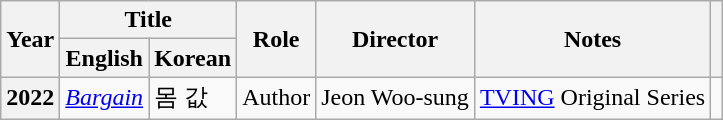<table class="wikitable plainrowheaders">
<tr>
<th rowspan="2">Year</th>
<th colspan="2">Title</th>
<th rowspan="2">Role</th>
<th rowspan="2">Director</th>
<th rowspan="2">Notes</th>
<th rowspan="2"></th>
</tr>
<tr>
<th>English</th>
<th>Korean</th>
</tr>
<tr>
<th scope="row">2022</th>
<td><em><a href='#'>Bargain</a></em></td>
<td>몸 값</td>
<td>Author</td>
<td>Jeon Woo-sung</td>
<td><a href='#'>TVING</a> Original Series</td>
<td></td>
</tr>
</table>
